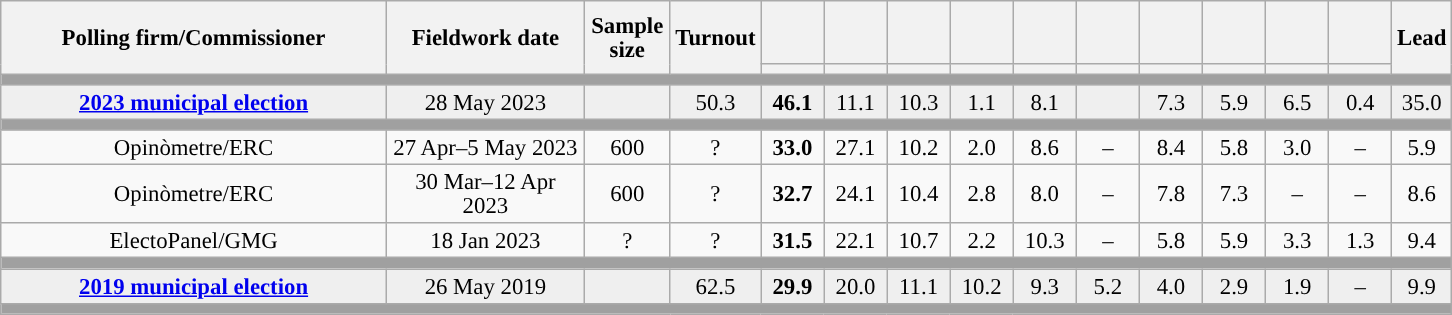<table class="wikitable collapsible collapsed" style="text-align:center; font-size:95%; line-height:16px;">
<tr style="height:42px;">
<th style="width:250px;" rowspan="2">Polling firm/Commissioner</th>
<th style="width:125px;" rowspan="2">Fieldwork date</th>
<th style="width:50px;" rowspan="2">Sample size</th>
<th style="width:45px;" rowspan="2">Turnout</th>
<th style="width:35px;"></th>
<th style="width:35px;"></th>
<th style="width:35px;"></th>
<th style="width:35px;"></th>
<th style="width:35px;"><br></th>
<th style="width:35px;"></th>
<th style="width:35px;"></th>
<th style="width:35px;"></th>
<th style="width:35px;"></th>
<th style="width:35px;"></th>
<th style="width:30px;" rowspan="2">Lead</th>
</tr>
<tr>
<th style="color:inherit;background:"></th>
<th style="color:inherit;background:"></th>
<th style="color:inherit;background:"></th>
<th style="color:inherit;background:"></th>
<th style="color:inherit;background:"></th>
<th style="color:inherit;background:"></th>
<th style="color:inherit;background:"></th>
<th style="color:inherit;background:"></th>
<th style="color:inherit;background:"></th>
<th style="color:inherit;background:"></th>
</tr>
<tr>
<td colspan="15" style="background:#A0A0A0"></td>
</tr>
<tr style="background:#EFEFEF;">
<td><strong><a href='#'>2023 municipal election</a></strong></td>
<td>28 May 2023</td>
<td></td>
<td>50.3</td>
<td><strong>46.1</strong><br></td>
<td>11.1<br></td>
<td>10.3<br></td>
<td>1.1<br></td>
<td>8.1<br></td>
<td></td>
<td>7.3<br></td>
<td>5.9<br></td>
<td>6.5<br></td>
<td>0.4<br></td>
<td style="background:">35.0</td>
</tr>
<tr>
<td colspan="15" style="background:#A0A0A0"></td>
</tr>
<tr>
<td>Opinòmetre/ERC</td>
<td>27 Apr–5 May 2023</td>
<td>600</td>
<td>?</td>
<td><strong>33.0</strong><br></td>
<td>27.1<br></td>
<td>10.2<br></td>
<td>2.0<br></td>
<td>8.6<br></td>
<td>–</td>
<td>8.4<br></td>
<td>5.8<br></td>
<td>3.0<br></td>
<td>–</td>
<td style="background:">5.9</td>
</tr>
<tr>
<td>Opinòmetre/ERC</td>
<td>30 Mar–12 Apr 2023</td>
<td>600</td>
<td>?</td>
<td><strong>32.7</strong><br></td>
<td>24.1<br></td>
<td>10.4<br></td>
<td>2.8<br></td>
<td>8.0<br></td>
<td>–</td>
<td>7.8<br></td>
<td>7.3<br></td>
<td>–</td>
<td>–</td>
<td style="background:">8.6</td>
</tr>
<tr>
<td>ElectoPanel/GMG</td>
<td>18 Jan 2023</td>
<td>?</td>
<td>?</td>
<td><strong>31.5</strong><br></td>
<td>22.1<br></td>
<td>10.7<br></td>
<td>2.2<br></td>
<td>10.3<br></td>
<td>–</td>
<td>5.8<br></td>
<td>5.9<br></td>
<td>3.3<br></td>
<td>1.3<br></td>
<td style="background:">9.4</td>
</tr>
<tr>
<td colspan="15" style="background:#A0A0A0"></td>
</tr>
<tr style="background:#EFEFEF;">
<td><strong><a href='#'>2019 municipal election</a></strong></td>
<td>26 May 2019</td>
<td></td>
<td>62.5</td>
<td><strong>29.9</strong><br></td>
<td>20.0<br></td>
<td>11.1<br></td>
<td>10.2<br></td>
<td>9.3<br></td>
<td>5.2<br></td>
<td>4.0<br></td>
<td>2.9<br></td>
<td>1.9<br></td>
<td>–</td>
<td style="background:">9.9</td>
</tr>
<tr>
<td colspan="15" style="background:#A0A0A0"></td>
</tr>
</table>
